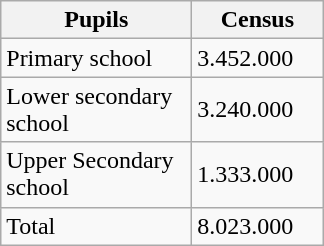<table class="wikitable">
<tr>
<th width="120px">Pupils</th>
<th width="80px">Census</th>
</tr>
<tr>
<td>Primary school</td>
<td>3.452.000</td>
</tr>
<tr>
<td>Lower secondary school</td>
<td>3.240.000</td>
</tr>
<tr>
<td>Upper Secondary school</td>
<td>1.333.000</td>
</tr>
<tr>
<td>Total</td>
<td>8.023.000</td>
</tr>
</table>
